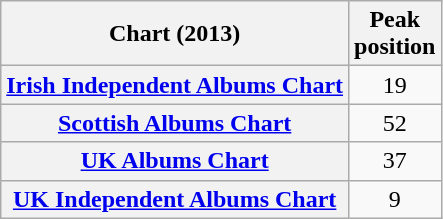<table class="wikitable sortable plainrowheaders" style="text-align:center">
<tr>
<th scope="col">Chart (2013)</th>
<th scope="col">Peak<br>position</th>
</tr>
<tr>
<th scope="row"><a href='#'>Irish Independent Albums Chart</a></th>
<td>19</td>
</tr>
<tr>
<th scope="row"><a href='#'>Scottish Albums Chart</a></th>
<td>52</td>
</tr>
<tr>
<th scope="row"><a href='#'>UK Albums Chart</a></th>
<td>37</td>
</tr>
<tr>
<th scope="row"><a href='#'>UK Independent Albums Chart</a></th>
<td>9</td>
</tr>
</table>
